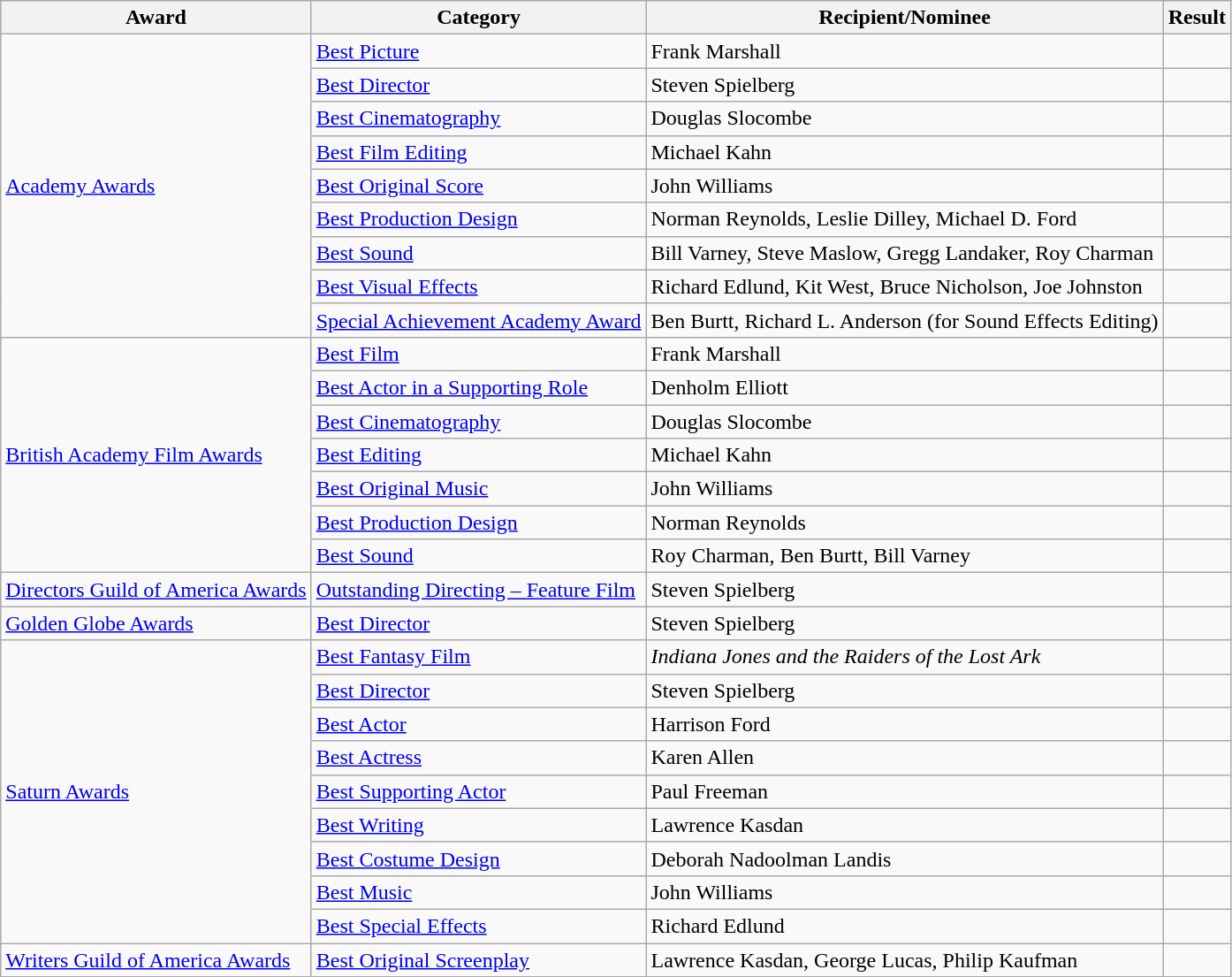<table class="wikitable plainrowheaders sortable">
<tr>
<th scope="col">Award</th>
<th scope="col">Category</th>
<th scope="col">Recipient/Nominee</th>
<th scope="col">Result</th>
</tr>
<tr>
<td rowspan="9"><a href='#'>Academy Awards</a></td>
<td><a href='#'>Best Picture</a></td>
<td>Frank Marshall</td>
<td></td>
</tr>
<tr>
<td><a href='#'>Best Director</a></td>
<td>Steven Spielberg</td>
<td></td>
</tr>
<tr>
<td><a href='#'>Best Cinematography</a></td>
<td>Douglas Slocombe</td>
<td></td>
</tr>
<tr>
<td><a href='#'>Best Film Editing</a></td>
<td>Michael Kahn</td>
<td></td>
</tr>
<tr>
<td><a href='#'>Best Original Score</a></td>
<td>John Williams</td>
<td></td>
</tr>
<tr>
<td><a href='#'>Best Production Design</a></td>
<td>Norman Reynolds, Leslie Dilley, Michael D. Ford</td>
<td></td>
</tr>
<tr>
<td><a href='#'>Best Sound</a></td>
<td>Bill Varney, Steve Maslow, Gregg Landaker, Roy Charman</td>
<td></td>
</tr>
<tr>
<td><a href='#'>Best Visual Effects</a></td>
<td>Richard Edlund, Kit West, Bruce Nicholson, Joe Johnston</td>
<td></td>
</tr>
<tr>
<td><a href='#'>Special Achievement Academy Award</a></td>
<td>Ben Burtt, Richard L. Anderson (for Sound Effects Editing)</td>
<td></td>
</tr>
<tr>
<td rowspan="7"><a href='#'>British Academy Film Awards</a></td>
<td><a href='#'>Best Film</a></td>
<td>Frank Marshall</td>
<td></td>
</tr>
<tr>
<td><a href='#'>Best Actor in a Supporting Role</a></td>
<td>Denholm Elliott</td>
<td></td>
</tr>
<tr>
<td><a href='#'>Best Cinematography</a></td>
<td>Douglas Slocombe</td>
<td></td>
</tr>
<tr>
<td><a href='#'>Best Editing</a></td>
<td>Michael Kahn</td>
<td></td>
</tr>
<tr>
<td><a href='#'>Best Original Music</a></td>
<td>John Williams</td>
<td></td>
</tr>
<tr>
<td><a href='#'>Best Production Design</a></td>
<td>Norman Reynolds</td>
<td></td>
</tr>
<tr>
<td><a href='#'>Best Sound</a></td>
<td>Roy Charman, Ben Burtt, Bill Varney</td>
<td></td>
</tr>
<tr>
<td><a href='#'>Directors Guild of America Awards</a></td>
<td><a href='#'>Outstanding Directing – Feature Film</a></td>
<td>Steven Spielberg</td>
<td></td>
</tr>
<tr>
<td><a href='#'>Golden Globe Awards</a></td>
<td><a href='#'>Best Director</a></td>
<td>Steven Spielberg</td>
<td></td>
</tr>
<tr>
<td rowspan="9"><a href='#'>Saturn Awards</a></td>
<td><a href='#'>Best Fantasy Film</a></td>
<td><em>Indiana Jones and the Raiders of the Lost Ark</em></td>
<td></td>
</tr>
<tr>
<td><a href='#'>Best Director</a></td>
<td>Steven Spielberg</td>
<td></td>
</tr>
<tr>
<td><a href='#'>Best Actor</a></td>
<td>Harrison Ford</td>
<td></td>
</tr>
<tr>
<td><a href='#'>Best Actress</a></td>
<td>Karen Allen</td>
<td></td>
</tr>
<tr>
<td><a href='#'>Best Supporting Actor</a></td>
<td>Paul Freeman</td>
<td></td>
</tr>
<tr>
<td><a href='#'>Best Writing</a></td>
<td>Lawrence Kasdan</td>
<td></td>
</tr>
<tr>
<td><a href='#'>Best Costume Design</a></td>
<td>Deborah Nadoolman Landis</td>
<td></td>
</tr>
<tr>
<td><a href='#'>Best Music</a></td>
<td>John Williams</td>
<td></td>
</tr>
<tr>
<td><a href='#'>Best Special Effects</a></td>
<td>Richard Edlund</td>
<td></td>
</tr>
<tr>
<td><a href='#'>Writers Guild of America Awards</a></td>
<td><a href='#'>Best Original Screenplay</a></td>
<td>Lawrence Kasdan, George Lucas, Philip Kaufman</td>
<td></td>
</tr>
</table>
